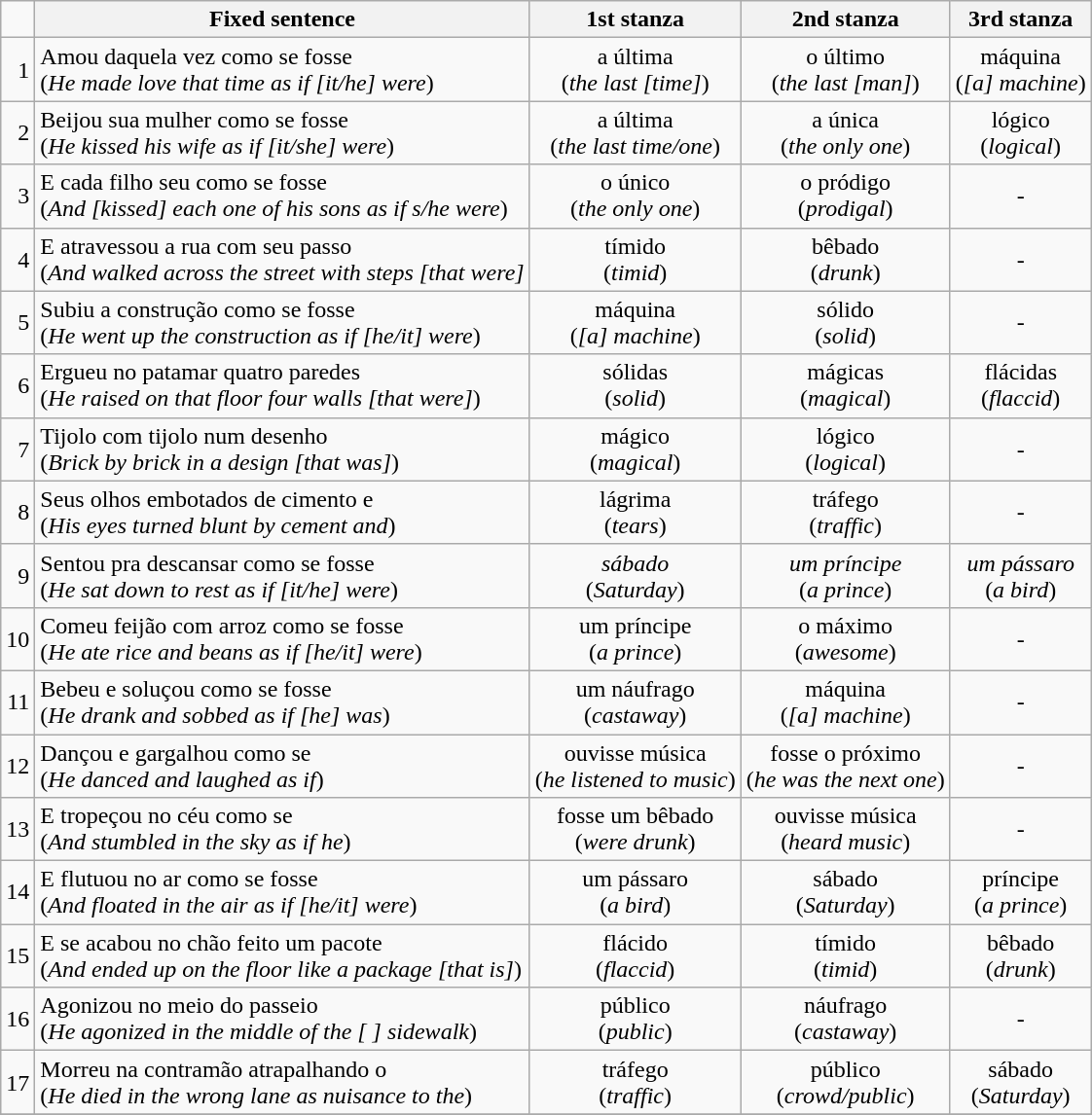<table class="wikitable">
<tr>
<td align="right"></td>
<th align="left">Fixed sentence</th>
<th align="center">1st stanza</th>
<th align="center">2nd stanza</th>
<th align="left">3rd stanza</th>
</tr>
<tr>
<td align="right">1</td>
<td align="left">Amou daquela vez como se fosse <br>(<em>He made love that time as if [it/he] were</em>)</td>
<td align="center">a última <br>(<em>the last [time]</em>)</td>
<td align="center">o último <br>(<em>the last [man]</em>)</td>
<td align="center">máquina <br>(<em>[a] machine</em>)</td>
</tr>
<tr>
<td align="right">2</td>
<td align="left">Beijou sua mulher como se fosse <br>(<em>He kissed his wife as if [it/she] were</em>)</td>
<td align="center">a última <br>(<em>the last time/one</em>)</td>
<td align="center">a única <br>(<em>the only one</em>)</td>
<td align="center">lógico <br>(<em>logical</em>)</td>
</tr>
<tr>
<td align="right">3</td>
<td align="left">E cada filho seu como se fosse <br>(<em>And [kissed] each one of his sons as if s/he were</em>)</td>
<td align="center">o único <br>(<em>the only one</em>)</td>
<td align="center">o pródigo <br>(<em>prodigal</em>)</td>
<td align="center">-</td>
</tr>
<tr>
<td align="right">4</td>
<td align="left">E atravessou a rua com seu passo <br>(<em>And walked across the street with steps [that were]</em></td>
<td align="center">tímido<br>(<em>timid</em>)</td>
<td align="center">bêbado<br>(<em>drunk</em>)</td>
<td align="center">-</td>
</tr>
<tr>
<td align="right">5</td>
<td align="left">Subiu a construção como se fosse<br>(<em>He went up the construction as if [he/it] were</em>)</td>
<td align="center">máquina<br>(<em>[a] machine</em>)</td>
<td align="center">sólido<br>(<em>solid</em>)</td>
<td align="center">-</td>
</tr>
<tr>
<td align="right">6</td>
<td align="left">Ergueu no patamar quatro paredes <br>(<em>He raised on that floor four walls [that were]</em>)</td>
<td align="center">sólidas<br>(<em>solid</em>)</td>
<td align="center">mágicas<br>(<em>magical</em>)</td>
<td align="center">flácidas<br>(<em>flaccid</em>)</td>
</tr>
<tr>
<td align="right">7</td>
<td align="left">Tijolo com tijolo num desenho<br>(<em>Brick by brick in a design [that was]</em>)</td>
<td align="center">mágico<br>(<em>magical</em>)</td>
<td align="center">lógico<br>(<em>logical</em>)</td>
<td align="center">-</td>
</tr>
<tr>
<td align="right">8</td>
<td align="left">Seus olhos embotados de cimento e<br>(<em>His eyes turned blunt by cement and</em>)</td>
<td align="center">lágrima<br>(<em>tears</em>)</td>
<td align="center">tráfego<br>(<em>traffic</em>)</td>
<td align="center">-</td>
</tr>
<tr>
<td align="right">9</td>
<td align="left">Sentou pra descansar como se fosse<br>(<em>He sat down to rest as if [it/he] were</em>)</td>
<td align="center"><em>sábado</em><br>(<em>Saturday</em>)</td>
<td align="center"><em>um príncipe</em><br>(<em>a prince</em>)</td>
<td align="center"><em>um pássaro</em><br>(<em>a bird</em>)</td>
</tr>
<tr>
<td align="right">10</td>
<td align="left">Comeu feijão com arroz como se fosse<br>(<em>He ate rice and beans as if [he/it] were</em>)</td>
<td align="center">um príncipe<br>(<em>a prince</em>)</td>
<td align="center">o máximo<br>(<em>awesome</em>)</td>
<td align="center">-</td>
</tr>
<tr>
<td align="right">11</td>
<td align="left">Bebeu e soluçou como se fosse<br>(<em>He drank and sobbed as if [he] was</em>)</td>
<td align="center">um náufrago<br>(<em>castaway</em>)</td>
<td align="center">máquina<br>(<em>[a] machine</em>)</td>
<td align="center">-</td>
</tr>
<tr>
<td align="right">12</td>
<td align="left">Dançou e gargalhou como se<br>(<em>He danced and laughed as if</em>)</td>
<td align="center">ouvisse música<br>(<em>he listened to music</em>)</td>
<td align="center">fosse o próximo<br>(<em>he was the next one</em>)</td>
<td align="center">-</td>
</tr>
<tr>
<td align="right">13</td>
<td align="left">E tropeçou no céu como se<br>(<em>And stumbled in the sky as if he</em>)</td>
<td align="center">fosse um bêbado<br>(<em>were drunk</em>)</td>
<td align="center">ouvisse música<br>(<em>heard music</em>)</td>
<td align="center">-</td>
</tr>
<tr>
<td align="right">14</td>
<td align="left">E flutuou no ar como se fosse <br>(<em>And floated in the air as if [he/it] were</em>)</td>
<td align="center">um pássaro <br>(<em>a bird</em>)</td>
<td align="center">sábado <br>(<em>Saturday</em>)</td>
<td align="center">príncipe <br>(<em>a prince</em>)</td>
</tr>
<tr>
<td align="right">15</td>
<td align="left">E se acabou no chão feito um pacote <br>(<em>And ended up on the floor like a package [that is]</em>)</td>
<td align="center">flácido <br>(<em>flaccid</em>)</td>
<td align="center">tímido <br>(<em>timid</em>)</td>
<td align="center">bêbado <br>(<em>drunk</em>)</td>
</tr>
<tr>
<td align="right">16</td>
<td align="left">Agonizou no meio do passeio<br>(<em>He agonized in the middle of the      [   ] sidewalk</em>)</td>
<td align="center">público<br>(<em>public</em>)</td>
<td align="center">náufrago<br>(<em>castaway</em>)</td>
<td align="center">-</td>
</tr>
<tr>
<td align="right">17</td>
<td align="left">Morreu na contramão atrapalhando o <br>(<em>He died in the wrong lane as nuisance to the</em>)</td>
<td align="center">tráfego <br>(<em>traffic</em>)</td>
<td align="center">público <br>(<em>crowd/public</em>)</td>
<td align="center">sábado <br>(<em>Saturday</em>)</td>
</tr>
<tr>
</tr>
</table>
